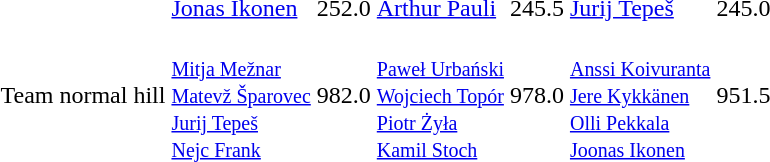<table>
<tr>
<td></td>
<td><a href='#'>Jonas Ikonen</a><br></td>
<td>252.0</td>
<td><a href='#'>Arthur Pauli</a><br></td>
<td>245.5</td>
<td><a href='#'>Jurij Tepeš</a><br></td>
<td>245.0</td>
</tr>
<tr>
<td>Team normal hill</td>
<td><br><small><a href='#'>Mitja Mežnar</a><br><a href='#'>Matevž Šparovec</a><br><a href='#'>Jurij Tepeš</a><br><a href='#'>Nejc Frank</a></small></td>
<td>982.0</td>
<td><br><small><a href='#'>Paweł Urbański</a><br><a href='#'>Wojciech Topór</a><br><a href='#'>Piotr Żyła</a><br><a href='#'>Kamil Stoch</a></small></td>
<td>978.0</td>
<td><br><small><a href='#'>Anssi Koivuranta</a><br><a href='#'>Jere Kykkänen</a><br><a href='#'>Olli Pekkala</a><br><a href='#'>Joonas Ikonen</a></small></td>
<td>951.5</td>
</tr>
</table>
